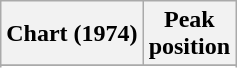<table class="wikitable sortable plainrowheaders" style="text-align:center">
<tr>
<th scope="col">Chart (1974)</th>
<th scope="col">Peak<br> position</th>
</tr>
<tr>
</tr>
<tr>
</tr>
</table>
